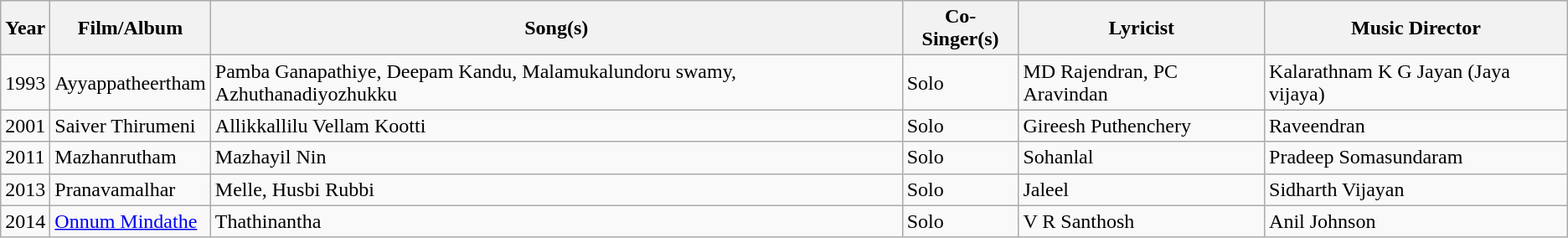<table class="wikitable sortable">
<tr>
<th scope="col">Year</th>
<th scope="col">Film/Album</th>
<th scope="col">Song(s)</th>
<th scope="col">Co-Singer(s)</th>
<th scope="col">Lyricist</th>
<th scope="col">Music Director</th>
</tr>
<tr>
<td>1993</td>
<td>Ayyappatheertham</td>
<td>Pamba Ganapathiye, Deepam Kandu, Malamukalundoru swamy, Azhuthanadiyozhukku</td>
<td>Solo</td>
<td>MD Rajendran, PC Aravindan</td>
<td>Kalarathnam K G Jayan (Jaya vijaya)</td>
</tr>
<tr>
<td>2001</td>
<td>Saiver Thirumeni</td>
<td>Allikkallilu Vellam Kootti</td>
<td>Solo</td>
<td>Gireesh Puthenchery</td>
<td>Raveendran</td>
</tr>
<tr>
<td>2011</td>
<td>Mazhanrutham</td>
<td>Mazhayil Nin</td>
<td>Solo</td>
<td>Sohanlal</td>
<td>Pradeep Somasundaram</td>
</tr>
<tr>
<td>2013</td>
<td>Pranavamalhar</td>
<td>Melle, Husbi Rubbi</td>
<td>Solo</td>
<td>Jaleel</td>
<td>Sidharth Vijayan</td>
</tr>
<tr>
<td>2014</td>
<td><a href='#'>Onnum Mindathe</a></td>
<td>Thathinantha</td>
<td>Solo</td>
<td>V R Santhosh</td>
<td>Anil Johnson</td>
</tr>
</table>
